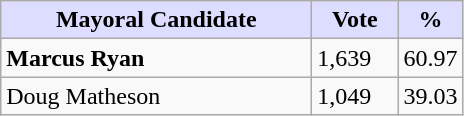<table class="wikitable">
<tr>
<th style="background:#ddf; width:200px;">Mayoral Candidate</th>
<th style="background:#ddf; width:50px;">Vote</th>
<th style="background:#ddf; width:30px;">%</th>
</tr>
<tr>
<td><strong>Marcus Ryan</strong></td>
<td>1,639</td>
<td>60.97</td>
</tr>
<tr>
<td>Doug Matheson</td>
<td>1,049</td>
<td>39.03</td>
</tr>
</table>
